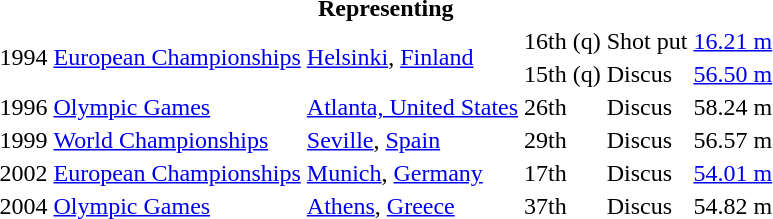<table>
<tr>
<th colspan="6">Representing </th>
</tr>
<tr>
<td rowspan=2>1994</td>
<td rowspan=2><a href='#'>European Championships</a></td>
<td rowspan=2><a href='#'>Helsinki</a>, <a href='#'>Finland</a></td>
<td>16th (q)</td>
<td>Shot put</td>
<td><a href='#'>16.21 m</a></td>
</tr>
<tr>
<td>15th (q)</td>
<td>Discus</td>
<td><a href='#'>56.50 m</a></td>
</tr>
<tr>
<td>1996</td>
<td><a href='#'>Olympic Games</a></td>
<td><a href='#'>Atlanta, United States</a></td>
<td>26th</td>
<td>Discus</td>
<td>58.24 m</td>
</tr>
<tr>
<td>1999</td>
<td><a href='#'>World Championships</a></td>
<td><a href='#'>Seville</a>, <a href='#'>Spain</a></td>
<td>29th</td>
<td>Discus</td>
<td>56.57 m</td>
</tr>
<tr>
<td>2002</td>
<td><a href='#'>European Championships</a></td>
<td><a href='#'>Munich</a>, <a href='#'>Germany</a></td>
<td>17th</td>
<td>Discus</td>
<td><a href='#'>54.01 m</a></td>
</tr>
<tr>
<td>2004</td>
<td><a href='#'>Olympic Games</a></td>
<td><a href='#'>Athens</a>, <a href='#'>Greece</a></td>
<td>37th</td>
<td>Discus</td>
<td>54.82 m</td>
</tr>
</table>
